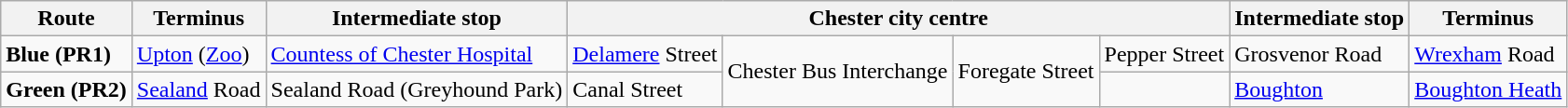<table class="wikitable">
<tr>
<th>Route</th>
<th>Terminus</th>
<th>Intermediate stop</th>
<th colspan=4>Chester city centre</th>
<th>Intermediate stop</th>
<th>Terminus</th>
</tr>
<tr>
<td><strong>Blue (PR1)</strong></td>
<td><a href='#'>Upton</a> (<a href='#'>Zoo</a>)</td>
<td><a href='#'>Countess of Chester Hospital</a></td>
<td><a href='#'>Delamere</a> Street</td>
<td rowspan=2>Chester Bus Interchange</td>
<td rowspan=2>Foregate Street</td>
<td>Pepper Street</td>
<td>Grosvenor Road</td>
<td><a href='#'>Wrexham</a> Road</td>
</tr>
<tr>
<td><strong>Green (PR2)</strong></td>
<td><a href='#'>Sealand</a> Road</td>
<td>Sealand Road (Greyhound Park)</td>
<td>Canal Street</td>
<td></td>
<td><a href='#'>Boughton</a></td>
<td><a href='#'>Boughton Heath</a></td>
</tr>
</table>
